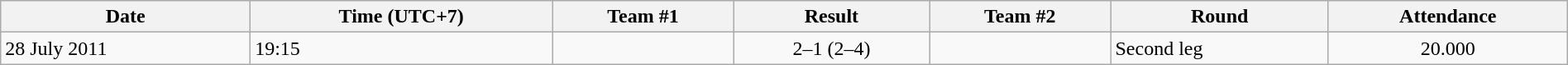<table class="wikitable" style="text-align:left; width:100%;">
<tr>
<th>Date</th>
<th>Time (UTC+7)</th>
<th>Team #1</th>
<th>Result</th>
<th>Team #2</th>
<th>Round</th>
<th>Attendance</th>
</tr>
<tr>
<td>28 July 2011</td>
<td>19:15</td>
<td></td>
<td style="text-align:center;">2–1 (2–4)</td>
<td></td>
<td>Second leg</td>
<td style="text-align:center;">20.000</td>
</tr>
</table>
